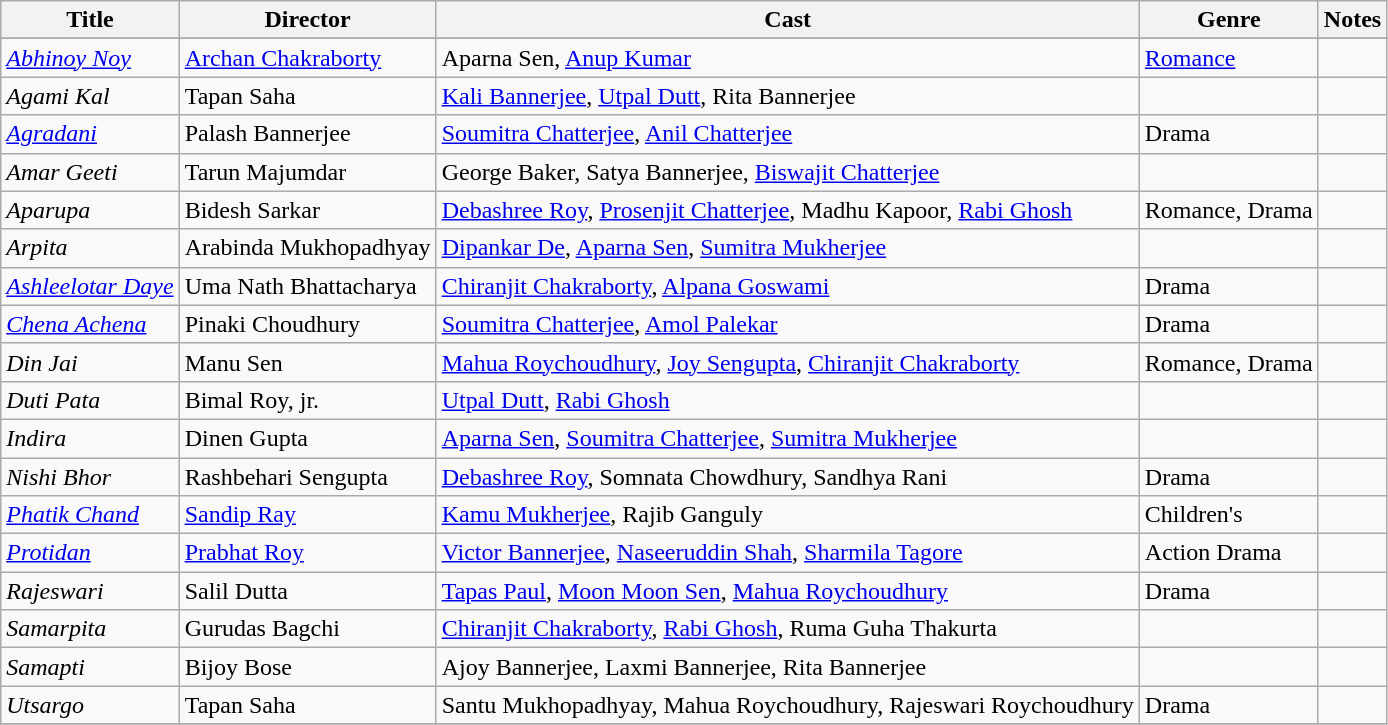<table class="wikitable sortable" border="0">
<tr>
<th>Title</th>
<th>Director</th>
<th>Cast</th>
<th>Genre</th>
<th>Notes</th>
</tr>
<tr>
</tr>
<tr>
<td><em><a href='#'>Abhinoy Noy</a></em></td>
<td><a href='#'>Archan Chakraborty</a></td>
<td>Aparna Sen, <a href='#'>Anup Kumar</a></td>
<td><a href='#'>Romance</a></td>
<td></td>
</tr>
<tr>
<td><em>Agami Kal</em></td>
<td>Tapan Saha</td>
<td><a href='#'>Kali Bannerjee</a>, <a href='#'>Utpal Dutt</a>, Rita Bannerjee</td>
<td></td>
<td></td>
</tr>
<tr>
<td><em><a href='#'>Agradani</a></em></td>
<td>Palash Bannerjee</td>
<td><a href='#'>Soumitra Chatterjee</a>, <a href='#'>Anil Chatterjee</a></td>
<td>Drama</td>
<td></td>
</tr>
<tr>
<td><em>Amar Geeti</em></td>
<td>Tarun Majumdar</td>
<td>George Baker, Satya Bannerjee, <a href='#'>Biswajit Chatterjee</a></td>
<td></td>
<td></td>
</tr>
<tr>
<td><em>Aparupa</em></td>
<td>Bidesh Sarkar</td>
<td><a href='#'>Debashree Roy</a>, <a href='#'>Prosenjit Chatterjee</a>, Madhu Kapoor, <a href='#'>Rabi Ghosh</a></td>
<td>Romance, Drama</td>
<td></td>
</tr>
<tr>
<td><em>Arpita</em></td>
<td>Arabinda Mukhopadhyay</td>
<td><a href='#'>Dipankar De</a>, <a href='#'>Aparna Sen</a>, <a href='#'>Sumitra Mukherjee</a></td>
<td></td>
<td></td>
</tr>
<tr>
<td><em><a href='#'>Ashleelotar Daye</a></em></td>
<td>Uma Nath Bhattacharya</td>
<td><a href='#'>Chiranjit Chakraborty</a>, <a href='#'>Alpana Goswami</a></td>
<td>Drama</td>
<td></td>
</tr>
<tr>
<td><em><a href='#'>Chena Achena</a></em></td>
<td>Pinaki Choudhury</td>
<td><a href='#'>Soumitra Chatterjee</a>, <a href='#'>Amol Palekar</a></td>
<td>Drama</td>
<td></td>
</tr>
<tr>
<td><em>Din Jai</em></td>
<td>Manu Sen</td>
<td><a href='#'>Mahua Roychoudhury</a>, <a href='#'>Joy Sengupta</a>, <a href='#'>Chiranjit Chakraborty</a></td>
<td>Romance, Drama</td>
<td></td>
</tr>
<tr>
<td><em>Duti Pata</em></td>
<td>Bimal Roy, jr.</td>
<td><a href='#'>Utpal Dutt</a>, <a href='#'>Rabi Ghosh</a></td>
<td></td>
<td></td>
</tr>
<tr>
<td><em>Indira</em></td>
<td>Dinen Gupta</td>
<td><a href='#'>Aparna Sen</a>, <a href='#'>Soumitra Chatterjee</a>, <a href='#'>Sumitra Mukherjee</a></td>
<td></td>
<td></td>
</tr>
<tr>
<td><em>Nishi Bhor</em></td>
<td>Rashbehari Sengupta</td>
<td><a href='#'>Debashree Roy</a>, Somnata Chowdhury, Sandhya Rani</td>
<td>Drama</td>
<td></td>
</tr>
<tr>
<td><em><a href='#'>Phatik Chand</a></em></td>
<td><a href='#'>Sandip Ray</a></td>
<td><a href='#'>Kamu Mukherjee</a>, Rajib Ganguly</td>
<td>Children's</td>
<td></td>
</tr>
<tr>
<td><em><a href='#'>Protidan</a></em></td>
<td><a href='#'>Prabhat Roy</a></td>
<td><a href='#'>Victor Bannerjee</a>, <a href='#'>Naseeruddin Shah</a>, <a href='#'>Sharmila Tagore</a></td>
<td>Action Drama</td>
<td></td>
</tr>
<tr>
<td><em>Rajeswari</em></td>
<td>Salil Dutta</td>
<td><a href='#'>Tapas Paul</a>, <a href='#'>Moon Moon Sen</a>, <a href='#'>Mahua Roychoudhury</a></td>
<td>Drama</td>
<td></td>
</tr>
<tr>
<td><em>Samarpita</em></td>
<td>Gurudas Bagchi</td>
<td><a href='#'>Chiranjit Chakraborty</a>, <a href='#'>Rabi Ghosh</a>, Ruma Guha Thakurta</td>
<td></td>
<td></td>
</tr>
<tr>
<td><em>Samapti</em></td>
<td>Bijoy Bose</td>
<td>Ajoy Bannerjee, Laxmi Bannerjee, Rita Bannerjee</td>
<td></td>
<td></td>
</tr>
<tr>
<td><em>Utsargo</em></td>
<td>Tapan Saha</td>
<td>Santu Mukhopadhyay, Mahua Roychoudhury, Rajeswari Roychoudhury</td>
<td>Drama</td>
<td></td>
</tr>
<tr>
</tr>
</table>
